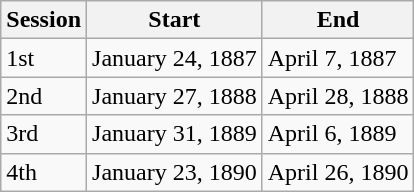<table class="wikitable">
<tr>
<th>Session</th>
<th>Start</th>
<th>End</th>
</tr>
<tr>
<td>1st</td>
<td>January 24, 1887</td>
<td>April 7, 1887</td>
</tr>
<tr>
<td>2nd</td>
<td>January 27, 1888</td>
<td>April 28, 1888</td>
</tr>
<tr>
<td>3rd</td>
<td>January 31, 1889</td>
<td>April 6, 1889</td>
</tr>
<tr>
<td>4th</td>
<td>January 23, 1890</td>
<td>April 26, 1890</td>
</tr>
</table>
